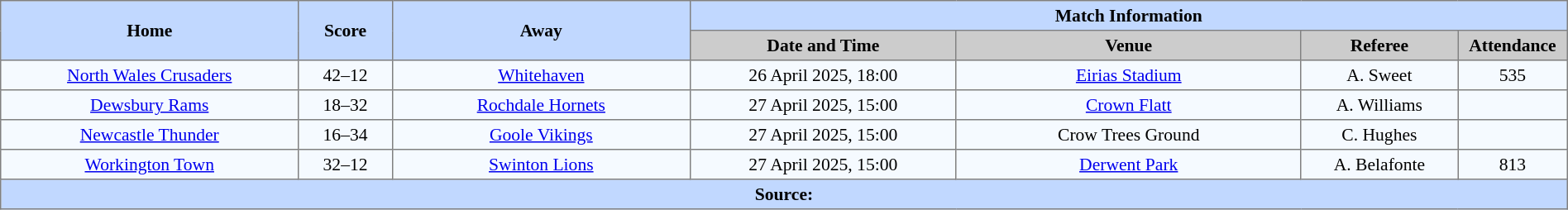<table border=1 style="border-collapse:collapse; font-size:90%; text-align:center;" cellpadding=3 cellspacing=0 width=100%>
<tr bgcolor=#C1D8FF>
<th scope="col" rowspan=2 width=19%>Home</th>
<th scope="col" rowspan=2 width=6%>Score</th>
<th scope="col" rowspan=2 width=19%>Away</th>
<th colspan=4>Match Information</th>
</tr>
<tr bgcolor=#CCCCCC>
<th scope="col" width=17%>Date and Time</th>
<th scope="col" width=22%>Venue</th>
<th scope="col" width=10%>Referee</th>
<th scope="col" width=7%>Attendance</th>
</tr>
<tr bgcolor=#F5FAFF>
<td> <a href='#'>North Wales Crusaders</a></td>
<td>42–12</td>
<td> <a href='#'>Whitehaven</a></td>
<td>26 April 2025, 18:00</td>
<td><a href='#'>Eirias Stadium</a></td>
<td>A. Sweet</td>
<td>535</td>
</tr>
<tr bgcolor=#F5FAFF>
<td> <a href='#'>Dewsbury Rams</a></td>
<td>18–32</td>
<td> <a href='#'>Rochdale Hornets</a></td>
<td>27 April 2025, 15:00</td>
<td><a href='#'>Crown Flatt</a></td>
<td>A. Williams</td>
<td></td>
</tr>
<tr bgcolor=#F5FAFF>
<td> <a href='#'>Newcastle Thunder</a></td>
<td>16–34</td>
<td> <a href='#'>Goole Vikings</a></td>
<td>27 April 2025, 15:00</td>
<td>Crow Trees Ground</td>
<td>C. Hughes</td>
<td></td>
</tr>
<tr bgcolor=#F5FAFF>
<td> <a href='#'>Workington Town</a></td>
<td>32–12</td>
<td> <a href='#'>Swinton Lions</a></td>
<td>27 April 2025, 15:00</td>
<td><a href='#'>Derwent Park</a></td>
<td>A. Belafonte</td>
<td>813</td>
</tr>
<tr style="background:#c1d8ff;">
<th colspan=7>Source:</th>
</tr>
</table>
